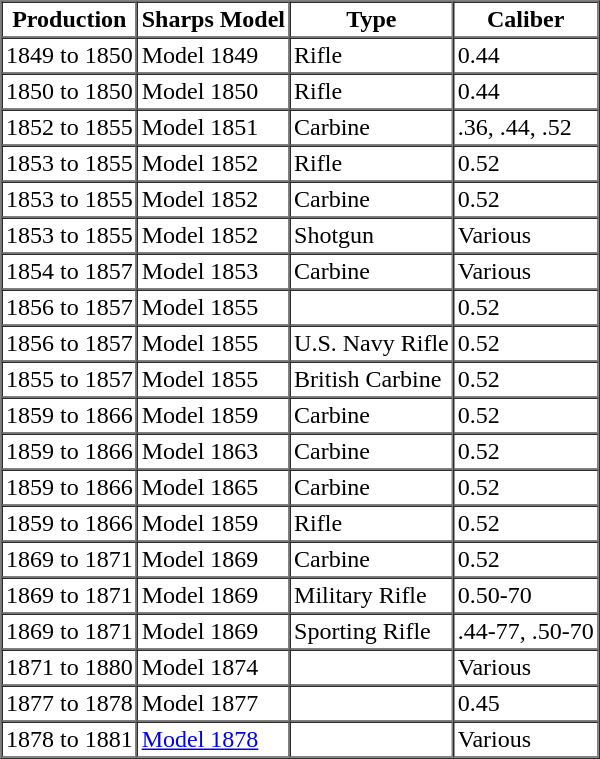<table border="1" cellspacing="0" cellpadding="2">
<tr>
<th>Production</th>
<th>Sharps Model</th>
<th>Type</th>
<th>Caliber</th>
</tr>
<tr>
<td>1849 to 1850</td>
<td>Model 1849</td>
<td>Rifle</td>
<td>0.44</td>
</tr>
<tr>
<td>1850 to 1850</td>
<td>Model 1850</td>
<td>Rifle</td>
<td>0.44</td>
</tr>
<tr>
<td>1852 to 1855</td>
<td>Model 1851</td>
<td>Carbine</td>
<td>.36, .44, .52</td>
</tr>
<tr>
<td>1853 to 1855</td>
<td>Model 1852</td>
<td>Rifle</td>
<td>0.52</td>
</tr>
<tr>
<td>1853 to 1855</td>
<td>Model 1852</td>
<td>Carbine</td>
<td>0.52</td>
</tr>
<tr>
<td>1853 to 1855</td>
<td>Model 1852</td>
<td>Shotgun</td>
<td>Various</td>
</tr>
<tr>
<td>1854 to 1857</td>
<td>Model 1853</td>
<td>Carbine</td>
<td>Various</td>
</tr>
<tr>
<td>1856 to 1857</td>
<td>Model 1855</td>
<td></td>
<td>0.52</td>
</tr>
<tr>
<td>1856 to 1857</td>
<td>Model 1855</td>
<td>U.S. Navy Rifle</td>
<td>0.52</td>
</tr>
<tr>
<td>1855 to 1857</td>
<td>Model 1855</td>
<td>British Carbine</td>
<td>0.52</td>
</tr>
<tr>
<td>1859 to 1866</td>
<td>Model 1859</td>
<td>Carbine</td>
<td>0.52</td>
</tr>
<tr>
<td>1859 to 1866</td>
<td>Model 1863</td>
<td>Carbine</td>
<td>0.52</td>
</tr>
<tr>
<td>1859 to 1866</td>
<td>Model 1865</td>
<td>Carbine</td>
<td>0.52</td>
</tr>
<tr>
<td>1859 to 1866</td>
<td>Model 1859</td>
<td>Rifle</td>
<td>0.52</td>
</tr>
<tr>
<td>1869 to 1871</td>
<td>Model 1869</td>
<td>Carbine</td>
<td>0.52</td>
</tr>
<tr>
<td>1869 to 1871</td>
<td>Model 1869</td>
<td>Military Rifle</td>
<td>0.50-70</td>
</tr>
<tr>
<td>1869 to 1871</td>
<td>Model 1869</td>
<td>Sporting Rifle</td>
<td>.44-77, .50-70</td>
</tr>
<tr>
<td>1871 to 1880</td>
<td>Model 1874</td>
<td></td>
<td>Various</td>
</tr>
<tr>
<td>1877 to 1878</td>
<td>Model 1877</td>
<td></td>
<td>0.45</td>
</tr>
<tr>
<td>1878 to 1881</td>
<td><a href='#'>Model 1878</a></td>
<td></td>
<td>Various</td>
</tr>
</table>
